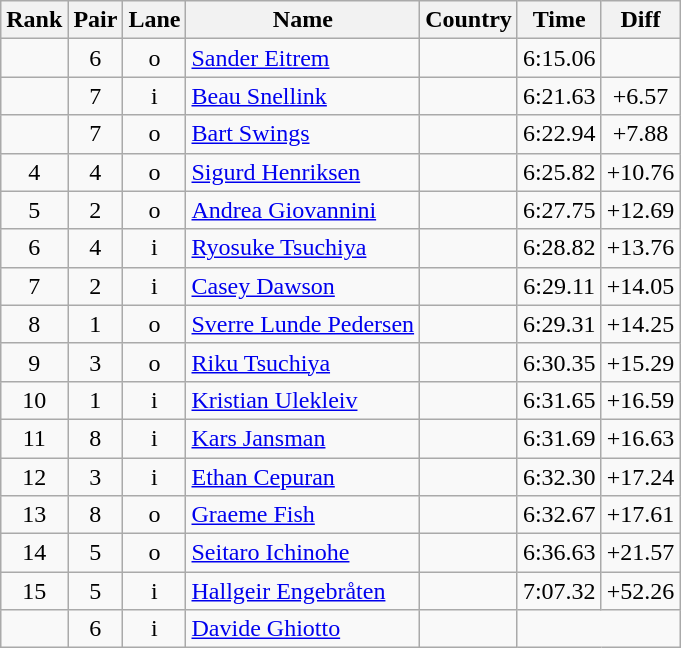<table class="wikitable sortable" style="text-align:center">
<tr>
<th>Rank</th>
<th>Pair</th>
<th>Lane</th>
<th>Name</th>
<th>Country</th>
<th>Time</th>
<th>Diff</th>
</tr>
<tr>
<td></td>
<td>6</td>
<td>o</td>
<td align=left><a href='#'>Sander Eitrem</a></td>
<td align=left></td>
<td>6:15.06<br><strong></strong></td>
<td></td>
</tr>
<tr>
<td></td>
<td>7</td>
<td>i</td>
<td align=left><a href='#'>Beau Snellink</a></td>
<td align=left></td>
<td>6:21.63</td>
<td>+6.57</td>
</tr>
<tr>
<td></td>
<td>7</td>
<td>o</td>
<td align=left><a href='#'>Bart Swings</a></td>
<td align=left></td>
<td>6:22.94</td>
<td>+7.88</td>
</tr>
<tr>
<td>4</td>
<td>4</td>
<td>o</td>
<td align=left><a href='#'>Sigurd Henriksen</a></td>
<td align=left></td>
<td>6:25.82</td>
<td>+10.76</td>
</tr>
<tr>
<td>5</td>
<td>2</td>
<td>o</td>
<td align=left><a href='#'>Andrea Giovannini</a></td>
<td align=left></td>
<td>6:27.75</td>
<td>+12.69</td>
</tr>
<tr>
<td>6</td>
<td>4</td>
<td>i</td>
<td align=left><a href='#'>Ryosuke Tsuchiya</a></td>
<td align=left></td>
<td>6:28.82</td>
<td>+13.76</td>
</tr>
<tr>
<td>7</td>
<td>2</td>
<td>i</td>
<td align=left><a href='#'>Casey Dawson</a></td>
<td align=left></td>
<td>6:29.11</td>
<td>+14.05</td>
</tr>
<tr>
<td>8</td>
<td>1</td>
<td>o</td>
<td align=left><a href='#'>Sverre Lunde Pedersen</a></td>
<td align=left></td>
<td>6:29.31</td>
<td>+14.25</td>
</tr>
<tr>
<td>9</td>
<td>3</td>
<td>o</td>
<td align=left><a href='#'>Riku Tsuchiya</a></td>
<td align=left></td>
<td>6:30.35</td>
<td>+15.29</td>
</tr>
<tr>
<td>10</td>
<td>1</td>
<td>i</td>
<td align=left><a href='#'>Kristian Ulekleiv</a></td>
<td align=left></td>
<td>6:31.65</td>
<td>+16.59</td>
</tr>
<tr>
<td>11</td>
<td>8</td>
<td>i</td>
<td align=left><a href='#'>Kars Jansman</a></td>
<td align=left></td>
<td>6:31.69</td>
<td>+16.63</td>
</tr>
<tr>
<td>12</td>
<td>3</td>
<td>i</td>
<td align=left><a href='#'>Ethan Cepuran</a></td>
<td align=left></td>
<td>6:32.30</td>
<td>+17.24</td>
</tr>
<tr>
<td>13</td>
<td>8</td>
<td>o</td>
<td align=left><a href='#'>Graeme Fish</a></td>
<td align=left></td>
<td>6:32.67</td>
<td>+17.61</td>
</tr>
<tr>
<td>14</td>
<td>5</td>
<td>o</td>
<td align=left><a href='#'>Seitaro Ichinohe</a></td>
<td align=left></td>
<td>6:36.63</td>
<td>+21.57</td>
</tr>
<tr>
<td>15</td>
<td>5</td>
<td>i</td>
<td align=left><a href='#'>Hallgeir Engebråten</a></td>
<td align=left></td>
<td>7:07.32</td>
<td>+52.26</td>
</tr>
<tr>
<td></td>
<td>6</td>
<td>i</td>
<td align=left><a href='#'>Davide Ghiotto</a></td>
<td align=left></td>
<td colspan="2"></td>
</tr>
</table>
